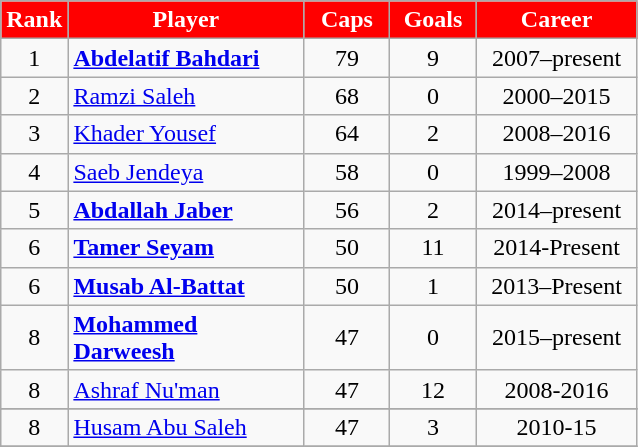<table class="wikitable sortable" style="text-align:center;">
<tr style="color:white">
<th style="background-color:#FF0000; width:30px ;">Rank</th>
<th style="background-color:#FF0000; width:150px;">Player</th>
<th style="background-color:#FF0000; width:50px ;">Caps</th>
<th style="background-color:#FF0000; width:50px ;">Goals</th>
<th style="background-color:#FF0000; width:100px;">Career</th>
</tr>
<tr>
<td>1</td>
<td align="left"><strong><a href='#'>Abdelatif Bahdari</a></strong></td>
<td>79</td>
<td>9</td>
<td>2007–present</td>
</tr>
<tr>
<td>2</td>
<td align="left"><a href='#'>Ramzi Saleh</a></td>
<td>68</td>
<td>0</td>
<td>2000–2015</td>
</tr>
<tr>
<td>3</td>
<td align="left"><a href='#'>Khader Yousef</a></td>
<td>64</td>
<td>2</td>
<td>2008–2016</td>
</tr>
<tr>
<td>4</td>
<td align="left"><a href='#'>Saeb Jendeya</a></td>
<td>58</td>
<td>0</td>
<td>1999–2008</td>
</tr>
<tr>
<td>5</td>
<td align="left"><strong><a href='#'>Abdallah Jaber</a></strong></td>
<td>56</td>
<td>2</td>
<td>2014–present</td>
</tr>
<tr>
<td>6</td>
<td align="left"><strong><a href='#'>Tamer Seyam</a></strong></td>
<td>50</td>
<td>11</td>
<td>2014-Present</td>
</tr>
<tr>
<td>6</td>
<td align="left"><strong><a href='#'>Musab Al-Battat</a></strong></td>
<td>50</td>
<td>1</td>
<td>2013–Present</td>
</tr>
<tr>
<td>8</td>
<td align="left"><strong><a href='#'>Mohammed Darweesh</a></strong></td>
<td>47</td>
<td>0</td>
<td>2015–present</td>
</tr>
<tr>
<td>8</td>
<td align="left"><a href='#'>Ashraf Nu'man</a></td>
<td>47</td>
<td>12</td>
<td>2008-2016</td>
</tr>
<tr>
</tr>
<tr>
<td>8</td>
<td align="left"><a href='#'>Husam Abu Saleh</a></td>
<td>47</td>
<td>3</td>
<td>2010-15</td>
</tr>
<tr>
</tr>
</table>
